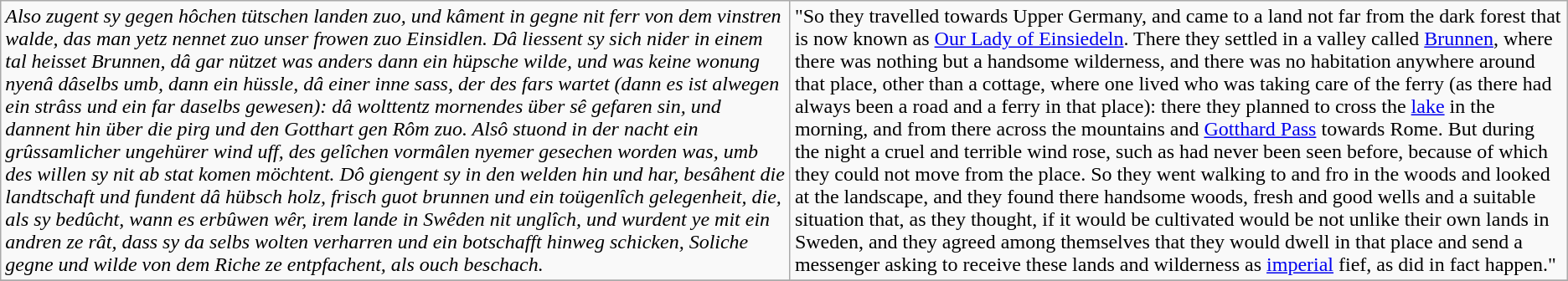<table class="wikitable">
<tr>
<td><em>Also zugent sy gegen hôchen tütschen landen zuo, und kâment in gegne nit ferr von dem vinstren walde, das man yetz nennet zuo unser frowen zuo Einsidlen. Dâ liessent sy sich nider in einem tal heisset Brunnen, dâ gar nützet was anders dann ein hüpsche wilde, und was keine wonung nyenâ dâselbs umb, dann ein hüssle, dâ einer inne sass, der des fars wartet (dann es ist alwegen ein strâss und ein far daselbs gewesen): dâ wolttentz mornendes über sê gefaren sin, und dannent hin über die pirg und den Gotthart gen Rôm zuo. Alsô stuond in der nacht ein grûssamlicher ungehürer wind uff, des gelîchen vormâlen nyemer gesechen worden was, umb des willen sy nit ab stat komen möchtent. Dô giengent sy in den welden hin und har, besâhent die landtschaft und fundent dâ hübsch holz, frisch guot brunnen und ein toügenlîch gelegenheit, die, als sy bedûcht, wann es erbûwen wêr, irem lande in Swêden nit unglîch, und wurdent ye mit ein andren ze rât, dass sy da selbs wolten verharren und ein botschafft hinweg schicken, Soliche gegne und wilde von dem Riche ze entpfachent, als ouch beschach.</em></td>
<td>"So they travelled towards Upper Germany, and came to a land not far from the dark forest that is now known as <a href='#'>Our Lady of Einsiedeln</a>. There they settled in a valley called <a href='#'>Brunnen</a>, where there was nothing but a handsome wilderness, and there was no habitation anywhere around that place, other than a cottage, where one lived who was taking care of the ferry (as there had always been a road and a ferry in that place): there they planned to cross the <a href='#'>lake</a> in the morning, and from there across the mountains and <a href='#'>Gotthard Pass</a> towards Rome. But during the night a cruel and terrible wind rose, such as had never been seen before, because of which they could not move from the place. So they went walking to and fro in the woods and looked at the landscape, and they found there handsome woods, fresh and good wells and a suitable situation that, as they thought, if it would be cultivated would be not unlike their own lands in Sweden, and they agreed among themselves that they would dwell in that place and send a messenger asking to receive these lands and wilderness as <a href='#'>imperial</a> fief, as did in fact happen."</td>
</tr>
<tr>
</tr>
</table>
